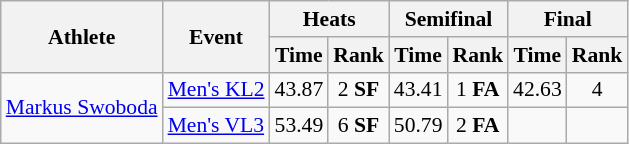<table class="wikitable" style="font-size:90%">
<tr>
<th rowspan="2">Athlete</th>
<th rowspan="2">Event</th>
<th colspan="2">Heats</th>
<th colspan="2">Semifinal</th>
<th colspan="2">Final</th>
</tr>
<tr>
<th>Time</th>
<th>Rank</th>
<th>Time</th>
<th>Rank</th>
<th>Time</th>
<th>Rank</th>
</tr>
<tr align=center>
<td align=left rowspan=2><a href='#'>Markus Swoboda</a></td>
<td align=left><a href='#'>Men's KL2</a></td>
<td>43.87</td>
<td>2 <strong>SF</strong></td>
<td>43.41</td>
<td>1 <strong>FA</strong></td>
<td>42.63</td>
<td>4</td>
</tr>
<tr align=center>
<td align=left><a href='#'>Men's VL3</a></td>
<td>53.49</td>
<td>6 <strong>SF</strong></td>
<td>50.79</td>
<td>2 <strong>FA</strong></td>
<td></td>
<td></td>
</tr>
</table>
